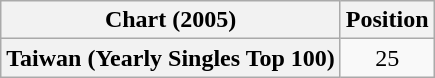<table class="wikitable plainrowheaders" style="text-align:center">
<tr>
<th scope="col">Chart (2005)</th>
<th scope="col">Position</th>
</tr>
<tr>
<th scope="row">Taiwan (Yearly Singles Top 100)</th>
<td>25</td>
</tr>
</table>
